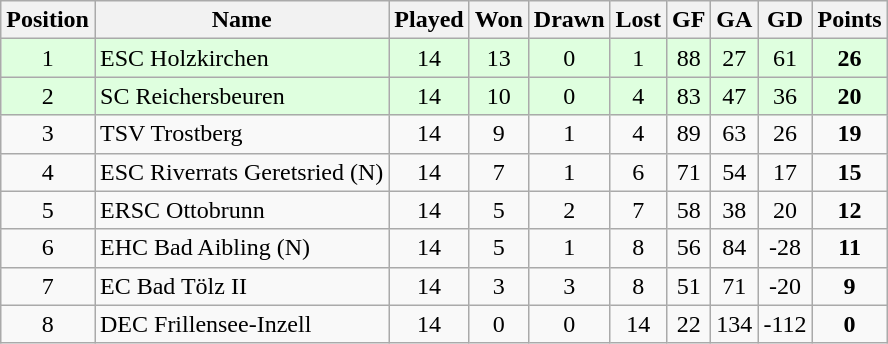<table class="wikitable">
<tr align="center">
<th>Position</th>
<th>Name</th>
<th>Played</th>
<th>Won</th>
<th>Drawn</th>
<th>Lost</th>
<th>GF</th>
<th>GA</th>
<th>GD</th>
<th>Points</th>
</tr>
<tr align="center" bgcolor="#dfffdf">
<td>1</td>
<td align="left">ESC Holzkirchen</td>
<td>14</td>
<td>13</td>
<td>0</td>
<td>1</td>
<td>88</td>
<td>27</td>
<td>61</td>
<td><strong>26</strong></td>
</tr>
<tr align="center" bgcolor="#dfffdf">
<td>2</td>
<td align="left">SC Reichersbeuren</td>
<td>14</td>
<td>10</td>
<td>0</td>
<td>4</td>
<td>83</td>
<td>47</td>
<td>36</td>
<td><strong>20</strong></td>
</tr>
<tr align="center">
<td>3</td>
<td align="left">TSV Trostberg</td>
<td>14</td>
<td>9</td>
<td>1</td>
<td>4</td>
<td>89</td>
<td>63</td>
<td>26</td>
<td><strong>19</strong></td>
</tr>
<tr align="center">
<td>4</td>
<td align="left">ESC Riverrats Geretsried (N)</td>
<td>14</td>
<td>7</td>
<td>1</td>
<td>6</td>
<td>71</td>
<td>54</td>
<td>17</td>
<td><strong>15</strong></td>
</tr>
<tr align="center">
<td>5</td>
<td align="left">ERSC Ottobrunn</td>
<td>14</td>
<td>5</td>
<td>2</td>
<td>7</td>
<td>58</td>
<td>38</td>
<td>20</td>
<td><strong>12</strong></td>
</tr>
<tr align="center">
<td>6</td>
<td align="left">EHC Bad Aibling (N)</td>
<td>14</td>
<td>5</td>
<td>1</td>
<td>8</td>
<td>56</td>
<td>84</td>
<td>-28</td>
<td><strong>11</strong></td>
</tr>
<tr align="center">
<td>7</td>
<td align="left">EC Bad Tölz II</td>
<td>14</td>
<td>3</td>
<td>3</td>
<td>8</td>
<td>51</td>
<td>71</td>
<td>-20</td>
<td><strong>9</strong></td>
</tr>
<tr align="center">
<td>8</td>
<td align="left">DEC Frillensee-Inzell</td>
<td>14</td>
<td>0</td>
<td>0</td>
<td>14</td>
<td>22</td>
<td>134</td>
<td>-112</td>
<td><strong>0</strong></td>
</tr>
</table>
